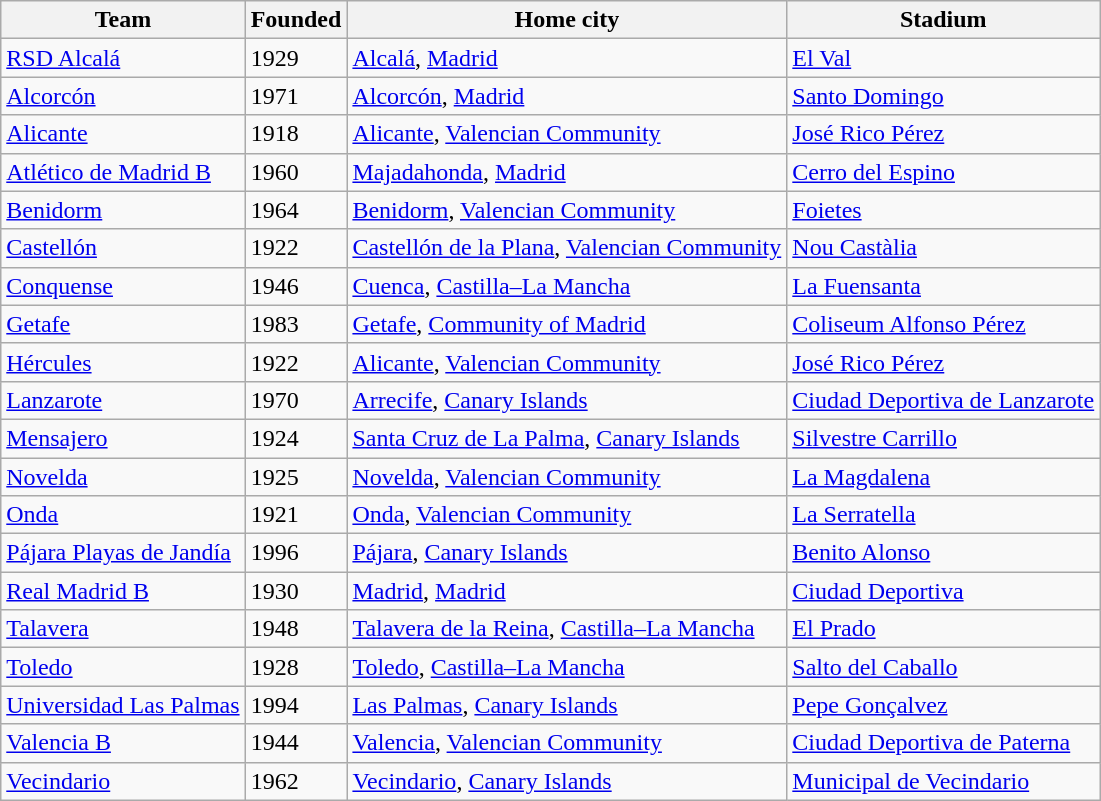<table class="wikitable sortable">
<tr>
<th>Team</th>
<th>Founded</th>
<th>Home city</th>
<th>Stadium</th>
</tr>
<tr>
<td><a href='#'>RSD Alcalá</a></td>
<td>1929</td>
<td><a href='#'>Alcalá</a>, <a href='#'>Madrid</a></td>
<td><a href='#'>El Val</a></td>
</tr>
<tr>
<td><a href='#'>Alcorcón</a></td>
<td>1971</td>
<td><a href='#'>Alcorcón</a>, <a href='#'>Madrid</a></td>
<td><a href='#'>Santo Domingo</a></td>
</tr>
<tr>
<td><a href='#'>Alicante</a></td>
<td>1918</td>
<td><a href='#'>Alicante</a>, <a href='#'>Valencian Community</a></td>
<td><a href='#'>José Rico Pérez</a></td>
</tr>
<tr>
<td><a href='#'>Atlético de Madrid B</a></td>
<td>1960</td>
<td><a href='#'>Majadahonda</a>, <a href='#'>Madrid</a></td>
<td><a href='#'>Cerro del Espino</a></td>
</tr>
<tr>
<td><a href='#'>Benidorm</a></td>
<td>1964</td>
<td><a href='#'>Benidorm</a>, <a href='#'>Valencian Community</a></td>
<td><a href='#'>Foietes</a></td>
</tr>
<tr>
<td><a href='#'>Castellón</a></td>
<td>1922</td>
<td><a href='#'>Castellón de la Plana</a>, <a href='#'>Valencian Community</a></td>
<td><a href='#'>Nou Castàlia</a></td>
</tr>
<tr>
<td><a href='#'>Conquense</a></td>
<td>1946</td>
<td><a href='#'>Cuenca</a>, <a href='#'>Castilla–La Mancha</a></td>
<td><a href='#'>La Fuensanta</a></td>
</tr>
<tr>
<td><a href='#'>Getafe</a></td>
<td>1983</td>
<td><a href='#'>Getafe</a>, <a href='#'>Community of Madrid</a></td>
<td><a href='#'>Coliseum Alfonso Pérez</a></td>
</tr>
<tr>
<td><a href='#'>Hércules</a></td>
<td>1922</td>
<td><a href='#'>Alicante</a>, <a href='#'>Valencian Community</a></td>
<td><a href='#'>José Rico Pérez</a></td>
</tr>
<tr>
<td><a href='#'>Lanzarote</a></td>
<td>1970</td>
<td><a href='#'>Arrecife</a>, <a href='#'>Canary Islands</a></td>
<td><a href='#'>Ciudad Deportiva de Lanzarote</a></td>
</tr>
<tr>
<td><a href='#'>Mensajero</a></td>
<td>1924</td>
<td><a href='#'>Santa Cruz de La Palma</a>, <a href='#'>Canary Islands</a></td>
<td><a href='#'>Silvestre Carrillo</a></td>
</tr>
<tr>
<td><a href='#'>Novelda</a></td>
<td>1925</td>
<td><a href='#'>Novelda</a>, <a href='#'>Valencian Community</a></td>
<td><a href='#'>La Magdalena</a></td>
</tr>
<tr>
<td><a href='#'>Onda</a></td>
<td>1921</td>
<td><a href='#'>Onda</a>, <a href='#'>Valencian Community</a></td>
<td><a href='#'>La Serratella</a></td>
</tr>
<tr>
<td><a href='#'>Pájara Playas de Jandía</a></td>
<td>1996</td>
<td><a href='#'>Pájara</a>, <a href='#'>Canary Islands</a></td>
<td><a href='#'>Benito Alonso</a></td>
</tr>
<tr>
<td><a href='#'>Real Madrid B</a></td>
<td>1930</td>
<td><a href='#'>Madrid</a>, <a href='#'>Madrid</a></td>
<td><a href='#'>Ciudad Deportiva</a></td>
</tr>
<tr>
<td><a href='#'>Talavera</a></td>
<td>1948</td>
<td><a href='#'>Talavera de la Reina</a>, <a href='#'>Castilla–La Mancha</a></td>
<td><a href='#'>El Prado</a></td>
</tr>
<tr>
<td><a href='#'>Toledo</a></td>
<td>1928</td>
<td><a href='#'>Toledo</a>, <a href='#'>Castilla–La Mancha</a></td>
<td><a href='#'>Salto del Caballo</a></td>
</tr>
<tr>
<td><a href='#'>Universidad Las Palmas</a></td>
<td>1994</td>
<td><a href='#'>Las Palmas</a>, <a href='#'>Canary Islands</a></td>
<td><a href='#'>Pepe Gonçalvez</a></td>
</tr>
<tr>
<td><a href='#'>Valencia B</a></td>
<td>1944</td>
<td><a href='#'>Valencia</a>, <a href='#'>Valencian Community</a></td>
<td><a href='#'>Ciudad Deportiva de Paterna</a></td>
</tr>
<tr>
<td><a href='#'>Vecindario</a></td>
<td>1962</td>
<td><a href='#'>Vecindario</a>, <a href='#'>Canary Islands</a></td>
<td><a href='#'>Municipal de Vecindario</a></td>
</tr>
</table>
